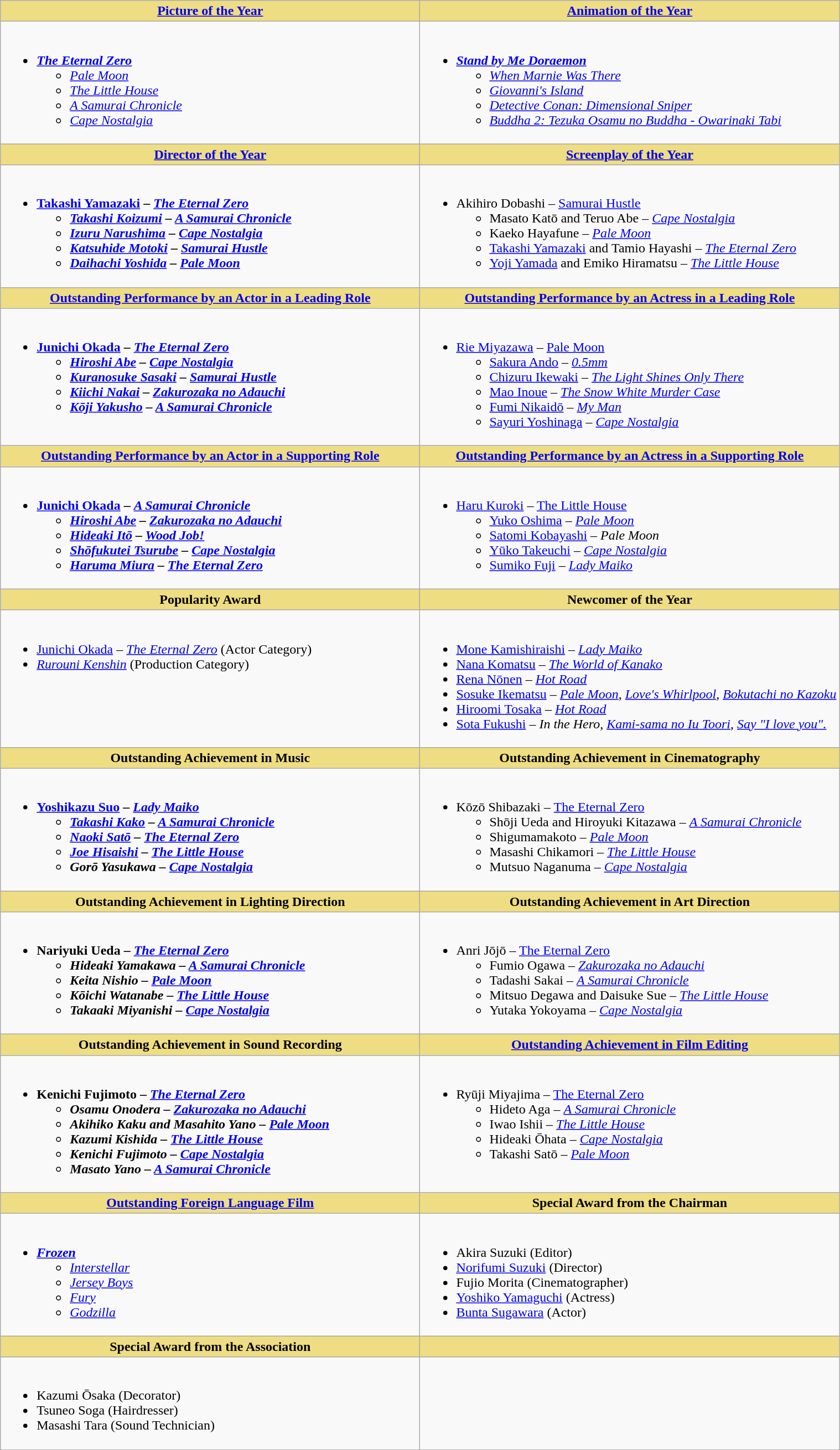<table class=wikitable>
<tr>
<th style="background:#EEDD82; width:50%"><a href='#'>Picture of the Year</a></th>
<th style="background:#EEDD82; width:50%"><a href='#'>Animation of the Year</a></th>
</tr>
<tr>
<td valign="top"><br><ul><li><strong><em><a href='#'>The Eternal Zero</a></em></strong><ul><li><em><a href='#'>Pale Moon</a></em></li><li><em><a href='#'>The Little House</a></em></li><li><em><a href='#'>A Samurai Chronicle</a></em></li><li><em><a href='#'>Cape Nostalgia</a></em></li></ul></li></ul></td>
<td valign="top"><br><ul><li><strong><em><a href='#'>Stand by Me Doraemon</a></em></strong><ul><li><em><a href='#'>When Marnie Was There</a></em></li><li><em><a href='#'>Giovanni's Island</a></em></li><li><em><a href='#'>Detective Conan: Dimensional Sniper</a></em></li><li><em><a href='#'>Buddha 2: Tezuka Osamu no Buddha - Owarinaki Tabi</a></em></li></ul></li></ul></td>
</tr>
<tr>
<th style="background:#EEDD82"><a href='#'>Director of the Year</a></th>
<th style="background:#EEDD82"><a href='#'>Screenplay of the Year</a></th>
</tr>
<tr>
<td valign="top"><br><ul><li><strong><a href='#'>Takashi Yamazaki</a> – <em><a href='#'>The Eternal Zero</a><strong><em><ul><li><a href='#'>Takashi Koizumi</a> – </em><a href='#'>A Samurai Chronicle</a><em></li><li><a href='#'>Izuru Narushima</a> – </em><a href='#'>Cape Nostalgia</a><em></li><li><a href='#'>Katsuhide Motoki</a> – </em><a href='#'>Samurai Hustle</a><em></li><li><a href='#'>Daihachi Yoshida</a> – </em><a href='#'>Pale Moon</a><em></li></ul></li></ul></td>
<td valign="top"><br><ul><li></strong>Akihiro Dobashi – </em><a href='#'>Samurai Hustle</a></em></strong><ul><li>Masato Katō and Teruo Abe – <em><a href='#'>Cape Nostalgia</a></em></li><li>Kaeko Hayafune – <em><a href='#'>Pale Moon</a></em></li><li><a href='#'>Takashi Yamazaki</a> and Tamio Hayashi – <em><a href='#'>The Eternal Zero</a></em></li><li><a href='#'>Yoji Yamada</a> and Emiko Hiramatsu – <em><a href='#'>The Little House</a></em></li></ul></li></ul></td>
</tr>
<tr>
<th style="background:#EEDD82"><a href='#'>Outstanding Performance by an Actor in a Leading Role</a></th>
<th style="background:#EEDD82"><a href='#'>Outstanding Performance by an Actress in a Leading Role</a></th>
</tr>
<tr>
<td valign="top"><br><ul><li><strong><a href='#'>Junichi Okada</a> – <em><a href='#'>The Eternal Zero</a><strong><em><ul><li><a href='#'>Hiroshi Abe</a> – </em><a href='#'>Cape Nostalgia</a><em></li><li><a href='#'>Kuranosuke Sasaki</a> – </em><a href='#'>Samurai Hustle</a><em></li><li><a href='#'>Kiichi Nakai</a> – </em><a href='#'>Zakurozaka no Adauchi</a><em></li><li><a href='#'>Kōji Yakusho</a> – </em><a href='#'>A Samurai Chronicle</a><em></li></ul></li></ul></td>
<td valign="top"><br><ul><li></strong><a href='#'>Rie Miyazawa</a> – </em><a href='#'>Pale Moon</a></em></strong><ul><li><a href='#'>Sakura Ando</a> – <em><a href='#'>0.5mm</a></em></li><li><a href='#'>Chizuru Ikewaki</a> – <em><a href='#'>The Light Shines Only There</a></em></li><li><a href='#'>Mao Inoue</a> – <em><a href='#'>The Snow White Murder Case</a></em></li><li><a href='#'>Fumi Nikaidō</a> – <em><a href='#'>My Man</a></em></li><li><a href='#'>Sayuri Yoshinaga</a> – <em><a href='#'>Cape Nostalgia</a></em></li></ul></li></ul></td>
</tr>
<tr>
<th style="background:#EEDD82"><a href='#'>Outstanding Performance by an Actor in a Supporting Role</a></th>
<th style="background:#EEDD82"><a href='#'>Outstanding Performance by an Actress in a Supporting Role</a></th>
</tr>
<tr>
<td valign="top"><br><ul><li><strong><a href='#'>Junichi Okada</a> – <em><a href='#'>A Samurai Chronicle</a><strong><em><ul><li><a href='#'>Hiroshi Abe</a> – </em><a href='#'>Zakurozaka no Adauchi</a><em></li><li><a href='#'>Hideaki Itō</a> – </em><a href='#'>Wood Job!</a><em></li><li><a href='#'>Shōfukutei Tsurube</a> – </em><a href='#'>Cape Nostalgia</a><em></li><li><a href='#'>Haruma Miura</a> – </em><a href='#'>The Eternal Zero</a><em></li></ul></li></ul></td>
<td valign="top"><br><ul><li></strong><a href='#'>Haru Kuroki</a> – </em><a href='#'>The Little House</a></em></strong><ul><li><a href='#'>Yuko Oshima</a> – <em><a href='#'>Pale Moon</a></em></li><li><a href='#'>Satomi Kobayashi</a> – <em>Pale Moon</em></li><li><a href='#'>Yūko Takeuchi</a> – <em><a href='#'>Cape Nostalgia</a></em></li><li><a href='#'>Sumiko Fuji</a> – <em><a href='#'>Lady Maiko</a></em></li></ul></li></ul></td>
</tr>
<tr>
<th style="background:#EEDD82">Popularity Award</th>
<th style="background:#EEDD82">Newcomer of the Year</th>
</tr>
<tr>
<td valign="top"><br><ul><li><a href='#'>Junichi Okada</a> – <em><a href='#'>The Eternal Zero</a></em> (Actor Category)</li><li><em><a href='#'>Rurouni Kenshin</a></em> (Production Category)</li></ul></td>
<td valign="top"><br><ul><li><a href='#'>Mone Kamishiraishi</a> – <em><a href='#'>Lady Maiko</a></em></li><li><a href='#'>Nana Komatsu</a> – <em><a href='#'>The World of Kanako</a></em></li><li><a href='#'>Rena Nōnen</a> – <em><a href='#'>Hot Road</a></em></li><li><a href='#'>Sosuke Ikematsu</a> – <em><a href='#'>Pale Moon</a></em>, <em><a href='#'>Love's Whirlpool</a></em>, <em><a href='#'>Bokutachi no Kazoku</a></em></li><li><a href='#'>Hiroomi Tosaka</a> – <em><a href='#'>Hot Road</a></em></li><li><a href='#'>Sota Fukushi</a> – <em>In the Hero</em>, <em><a href='#'>Kami-sama no Iu Toori</a></em>, <em><a href='#'>Say "I love you".</a></em></li></ul></td>
</tr>
<tr>
<th style="background:#EEDD82">Outstanding Achievement in Music</th>
<th style="background:#EEDD82">Outstanding Achievement in Cinematography</th>
</tr>
<tr>
<td valign="top"><br><ul><li><strong><a href='#'>Yoshikazu Suo</a> – <em><a href='#'>Lady Maiko</a><strong><em><ul><li><a href='#'>Takashi Kako</a> – </em><a href='#'>A Samurai Chronicle</a><em></li><li><a href='#'>Naoki Satō</a> – </em><a href='#'>The Eternal Zero</a><em></li><li><a href='#'>Joe Hisaishi</a> – </em><a href='#'>The Little House</a><em></li><li>Gorō Yasukawa – </em><a href='#'>Cape Nostalgia</a><em></li></ul></li></ul></td>
<td valign="top"><br><ul><li></strong>Kōzō Shibazaki – </em><a href='#'>The Eternal Zero</a></em></strong><ul><li>Shōji Ueda and Hiroyuki Kitazawa – <em><a href='#'>A Samurai Chronicle</a></em></li><li>Shigumamakoto – <em><a href='#'>Pale Moon</a></em></li><li>Masashi Chikamori – <em><a href='#'>The Little House</a></em></li><li>Mutsuo Naganuma – <em><a href='#'>Cape Nostalgia</a></em></li></ul></li></ul></td>
</tr>
<tr>
<th style="background:#EEDD82">Outstanding Achievement in Lighting Direction</th>
<th style="background:#EEDD82">Outstanding Achievement in Art Direction</th>
</tr>
<tr>
<td valign="top"><br><ul><li><strong>Nariyuki Ueda – <em><a href='#'>The Eternal Zero</a><strong><em><ul><li>Hideaki Yamakawa – </em><a href='#'>A Samurai Chronicle</a><em></li><li>Keita Nishio – </em><a href='#'>Pale Moon</a><em></li><li>Kōichi Watanabe – </em><a href='#'>The Little House</a><em></li><li>Takaaki Miyanishi – </em><a href='#'>Cape Nostalgia</a><em></li></ul></li></ul></td>
<td valign="top"><br><ul><li></strong>Anri Jōjō – </em><a href='#'>The Eternal Zero</a></em></strong><ul><li>Fumio Ogawa – <em><a href='#'>Zakurozaka no Adauchi</a></em></li><li>Tadashi Sakai – <em><a href='#'>A Samurai Chronicle</a></em></li><li>Mitsuo Degawa and Daisuke Sue – <em><a href='#'>The Little House</a></em></li><li>Yutaka Yokoyama – <em><a href='#'>Cape Nostalgia</a></em></li></ul></li></ul></td>
</tr>
<tr>
<th style="background:#EEDD82">Outstanding Achievement in Sound Recording</th>
<th style="background:#EEDD82"><a href='#'>Outstanding Achievement in Film Editing</a></th>
</tr>
<tr>
<td valign="top"><br><ul><li><strong>Kenichi Fujimoto – <em><a href='#'>The Eternal Zero</a><strong><em><ul><li>Osamu Onodera – </em><a href='#'>Zakurozaka no Adauchi</a><em></li><li>Akihiko Kaku and Masahito Yano – </em><a href='#'>Pale Moon</a><em></li><li>Kazumi Kishida – </em><a href='#'>The Little House</a><em></li><li>Kenichi Fujimoto – </em><a href='#'>Cape Nostalgia</a><em></li><li>Masato Yano – </em><a href='#'>A Samurai Chronicle</a><em></li></ul></li></ul></td>
<td valign="top"><br><ul><li></strong>Ryūji Miyajima – </em><a href='#'>The Eternal Zero</a></em></strong><ul><li>Hideto Aga – <em><a href='#'>A Samurai Chronicle</a></em></li><li>Iwao Ishii – <em><a href='#'>The Little House</a></em></li><li>Hideaki Ōhata – <em><a href='#'>Cape Nostalgia</a></em></li><li>Takashi Satō – <em><a href='#'>Pale Moon</a></em></li></ul></li></ul></td>
</tr>
<tr>
<th style="background:#EEDD82"><a href='#'>Outstanding Foreign Language Film</a></th>
<th style="background:#EEDD82">Special Award from the Chairman</th>
</tr>
<tr>
<td valign="top"><br><ul><li><strong><em><a href='#'>Frozen</a></em></strong><ul><li><em><a href='#'>Interstellar</a></em></li><li><em><a href='#'>Jersey Boys</a></em></li><li><em><a href='#'>Fury</a></em></li><li><em><a href='#'>Godzilla</a></em></li></ul></li></ul></td>
<td valign="top"><br><ul><li>Akira Suzuki (Editor)</li><li><a href='#'>Norifumi Suzuki</a> (Director)</li><li>Fujio Morita (Cinematographer)</li><li><a href='#'>Yoshiko Yamaguchi</a> (Actress)</li><li><a href='#'>Bunta Sugawara</a> (Actor)</li></ul></td>
</tr>
<tr>
<th style="background:#EEDD82">Special Award from the Association</th>
<th style="background:#EEDD82"></th>
</tr>
<tr>
<td valign="top"><br><ul><li>Kazumi Ōsaka (Decorator)</li><li>Tsuneo Soga (Hairdresser)</li><li>Masashi Tara (Sound Technician)</li></ul></td>
<td valign="top"></td>
</tr>
</table>
